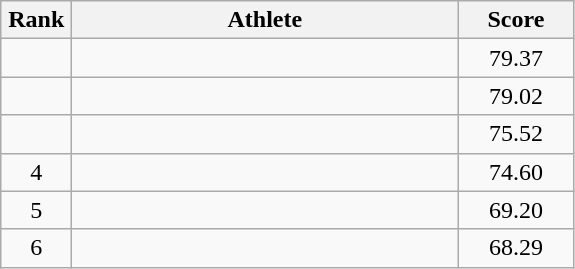<table class=wikitable style="text-align:center">
<tr>
<th width=40>Rank</th>
<th width=250>Athlete</th>
<th width=70>Score</th>
</tr>
<tr>
<td></td>
<td align=left></td>
<td>79.37</td>
</tr>
<tr>
<td></td>
<td align=left></td>
<td>79.02</td>
</tr>
<tr>
<td></td>
<td align=left></td>
<td>75.52</td>
</tr>
<tr>
<td>4</td>
<td align=left></td>
<td>74.60</td>
</tr>
<tr>
<td>5</td>
<td align=left></td>
<td>69.20</td>
</tr>
<tr>
<td>6</td>
<td align=left></td>
<td>68.29</td>
</tr>
</table>
